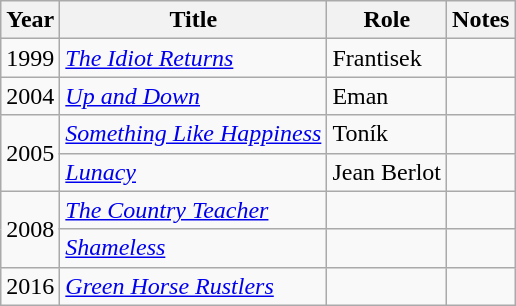<table class="wikitable sortable">
<tr>
<th>Year</th>
<th>Title</th>
<th>Role</th>
<th class="unsortable">Notes</th>
</tr>
<tr>
<td>1999</td>
<td><em><a href='#'>The Idiot Returns</a></em></td>
<td>Frantisek</td>
<td></td>
</tr>
<tr>
<td>2004</td>
<td><em><a href='#'>Up and Down</a></em></td>
<td>Eman</td>
<td></td>
</tr>
<tr>
<td rowspan=2>2005</td>
<td><em><a href='#'>Something Like Happiness</a></em></td>
<td>Toník</td>
<td></td>
</tr>
<tr>
<td><em><a href='#'>Lunacy</a></em></td>
<td>Jean Berlot</td>
<td></td>
</tr>
<tr>
<td rowspan=2>2008</td>
<td><em><a href='#'>The Country Teacher</a></em></td>
<td></td>
<td></td>
</tr>
<tr>
<td><em><a href='#'>Shameless</a></em></td>
<td></td>
<td></td>
</tr>
<tr>
<td>2016</td>
<td><em><a href='#'>Green Horse Rustlers</a></em></td>
<td></td>
<td></td>
</tr>
</table>
